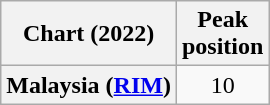<table class="wikitable plainrowheaders" style="text-align:center">
<tr>
<th scope="col">Chart (2022)</th>
<th scope="col">Peak<br>position</th>
</tr>
<tr>
<th scope="row">Malaysia (<a href='#'>RIM</a>)</th>
<td>10</td>
</tr>
</table>
